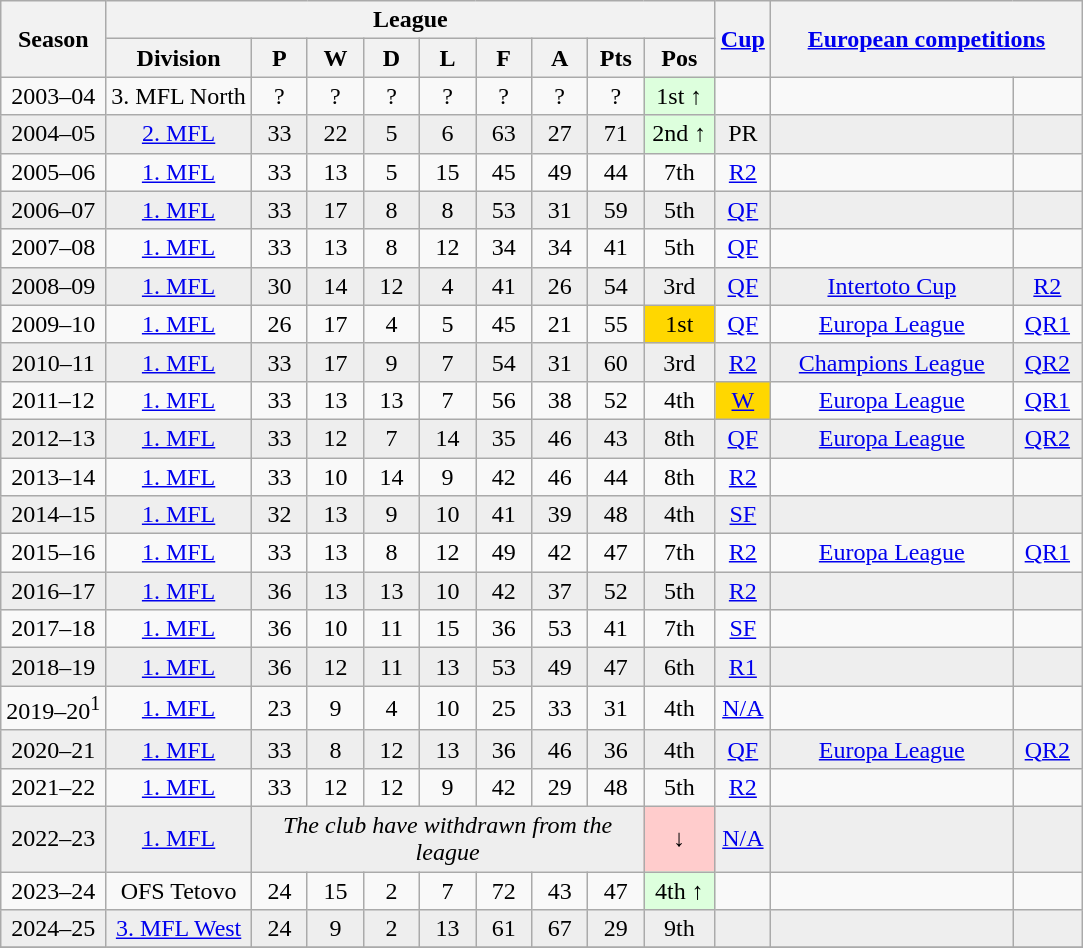<table class="wikitable" style="text-align:center; font-size:100%">
<tr>
<th rowspan=2>Season</th>
<th colspan=9>League</th>
<th rowspan=2 width="30"><a href='#'>Cup</a></th>
<th rowspan=2 colspan=2 width="200"><a href='#'>European competitions</a></th>
</tr>
<tr>
<th>Division</th>
<th width="30">P</th>
<th width="30">W</th>
<th width="30">D</th>
<th width="30">L</th>
<th width="30">F</th>
<th width="30">A</th>
<th width="30">Pts</th>
<th width="40">Pos</th>
</tr>
<tr>
<td>2003–04</td>
<td>3. MFL North</td>
<td>?</td>
<td>?</td>
<td>?</td>
<td>?</td>
<td>?</td>
<td>?</td>
<td>?</td>
<td bgcolor="#DDFFDD">1st ↑</td>
<td></td>
<td></td>
<td></td>
</tr>
<tr bgcolor=#EEEEEE>
<td>2004–05</td>
<td><a href='#'>2. MFL</a></td>
<td>33</td>
<td>22</td>
<td>5</td>
<td>6</td>
<td>63</td>
<td>27</td>
<td>71</td>
<td bgcolor="#DDFFDD">2nd ↑</td>
<td>PR</td>
<td></td>
<td></td>
</tr>
<tr>
<td>2005–06</td>
<td><a href='#'>1. MFL</a></td>
<td>33</td>
<td>13</td>
<td>5</td>
<td>15</td>
<td>45</td>
<td>49</td>
<td>44</td>
<td>7th</td>
<td><a href='#'>R2</a></td>
<td></td>
<td></td>
</tr>
<tr bgcolor=#EEEEEE>
<td>2006–07</td>
<td><a href='#'>1. MFL</a></td>
<td>33</td>
<td>17</td>
<td>8</td>
<td>8</td>
<td>53</td>
<td>31</td>
<td>59</td>
<td>5th</td>
<td><a href='#'>QF</a></td>
<td></td>
<td></td>
</tr>
<tr>
<td>2007–08</td>
<td><a href='#'>1. MFL</a></td>
<td>33</td>
<td>13</td>
<td>8</td>
<td>12</td>
<td>34</td>
<td>34</td>
<td>41</td>
<td>5th</td>
<td><a href='#'>QF</a></td>
<td></td>
<td></td>
</tr>
<tr bgcolor=#EEEEEE>
<td>2008–09</td>
<td><a href='#'>1. MFL</a></td>
<td>30</td>
<td>14</td>
<td>12</td>
<td>4</td>
<td>41</td>
<td>26</td>
<td>54</td>
<td>3rd</td>
<td><a href='#'>QF</a></td>
<td><a href='#'>Intertoto Cup</a></td>
<td><a href='#'>R2</a></td>
</tr>
<tr>
<td>2009–10</td>
<td><a href='#'>1. MFL</a></td>
<td>26</td>
<td>17</td>
<td>4</td>
<td>5</td>
<td>45</td>
<td>21</td>
<td>55</td>
<td bgcolor=gold>1st</td>
<td><a href='#'>QF</a></td>
<td><a href='#'>Europa League</a></td>
<td><a href='#'>QR1</a></td>
</tr>
<tr bgcolor=#EEEEEE>
<td>2010–11</td>
<td><a href='#'>1. MFL</a></td>
<td>33</td>
<td>17</td>
<td>9</td>
<td>7</td>
<td>54</td>
<td>31</td>
<td>60</td>
<td>3rd</td>
<td><a href='#'>R2</a></td>
<td><a href='#'>Champions League</a></td>
<td><a href='#'>QR2</a></td>
</tr>
<tr>
<td>2011–12</td>
<td><a href='#'>1. MFL</a></td>
<td>33</td>
<td>13</td>
<td>13</td>
<td>7</td>
<td>56</td>
<td>38</td>
<td>52</td>
<td>4th</td>
<td bgcolor="gold"><a href='#'>W</a></td>
<td><a href='#'>Europa League</a></td>
<td><a href='#'>QR1</a></td>
</tr>
<tr bgcolor=#EEEEEE>
<td>2012–13</td>
<td><a href='#'>1. MFL</a></td>
<td>33</td>
<td>12</td>
<td>7</td>
<td>14</td>
<td>35</td>
<td>46</td>
<td>43</td>
<td>8th</td>
<td><a href='#'>QF</a></td>
<td><a href='#'>Europa League</a></td>
<td><a href='#'>QR2</a></td>
</tr>
<tr>
<td>2013–14</td>
<td><a href='#'>1. MFL</a></td>
<td>33</td>
<td>10</td>
<td>14</td>
<td>9</td>
<td>42</td>
<td>46</td>
<td>44</td>
<td>8th</td>
<td><a href='#'>R2</a></td>
<td></td>
<td></td>
</tr>
<tr bgcolor=#EEEEEE>
<td>2014–15</td>
<td><a href='#'>1. MFL</a></td>
<td>32</td>
<td>13</td>
<td>9</td>
<td>10</td>
<td>41</td>
<td>39</td>
<td>48</td>
<td>4th</td>
<td><a href='#'>SF</a></td>
<td></td>
<td></td>
</tr>
<tr>
<td>2015–16</td>
<td><a href='#'>1. MFL</a></td>
<td>33</td>
<td>13</td>
<td>8</td>
<td>12</td>
<td>49</td>
<td>42</td>
<td>47</td>
<td>7th</td>
<td><a href='#'>R2</a></td>
<td><a href='#'>Europa League</a></td>
<td><a href='#'>QR1</a></td>
</tr>
<tr bgcolor=#EEEEEE>
<td>2016–17</td>
<td><a href='#'>1. MFL</a></td>
<td>36</td>
<td>13</td>
<td>13</td>
<td>10</td>
<td>42</td>
<td>37</td>
<td>52</td>
<td>5th</td>
<td><a href='#'>R2</a></td>
<td></td>
<td></td>
</tr>
<tr>
<td>2017–18</td>
<td><a href='#'>1. MFL</a></td>
<td>36</td>
<td>10</td>
<td>11</td>
<td>15</td>
<td>36</td>
<td>53</td>
<td>41</td>
<td>7th</td>
<td><a href='#'>SF</a></td>
<td></td>
<td></td>
</tr>
<tr bgcolor=#EEEEEE>
<td>2018–19</td>
<td><a href='#'>1. MFL</a></td>
<td>36</td>
<td>12</td>
<td>11</td>
<td>13</td>
<td>53</td>
<td>49</td>
<td>47</td>
<td>6th</td>
<td><a href='#'>R1</a></td>
<td></td>
<td></td>
</tr>
<tr>
<td>2019–20<sup>1</sup></td>
<td><a href='#'>1. MFL</a></td>
<td>23</td>
<td>9</td>
<td>4</td>
<td>10</td>
<td>25</td>
<td>33</td>
<td>31</td>
<td>4th</td>
<td><a href='#'>N/A</a></td>
<td></td>
<td></td>
</tr>
<tr bgcolor=#EEEEEE>
<td>2020–21</td>
<td><a href='#'>1. MFL</a></td>
<td>33</td>
<td>8</td>
<td>12</td>
<td>13</td>
<td>36</td>
<td>46</td>
<td>36</td>
<td>4th</td>
<td><a href='#'>QF</a></td>
<td><a href='#'>Europa League</a></td>
<td><a href='#'>QR2</a></td>
</tr>
<tr>
<td>2021–22</td>
<td><a href='#'>1. MFL</a></td>
<td>33</td>
<td>12</td>
<td>12</td>
<td>9</td>
<td>42</td>
<td>29</td>
<td>48</td>
<td>5th</td>
<td><a href='#'>R2</a></td>
<td></td>
<td></td>
</tr>
<tr bgcolor=#EEEEEE>
<td>2022–23</td>
<td><a href='#'>1. MFL</a></td>
<td colspan=7><em>The club have withdrawn from the league</em></td>
<td bgcolor="#FFCCCC">↓</td>
<td><a href='#'>N/A</a></td>
<td></td>
<td></td>
</tr>
<tr>
<td>2023–24</td>
<td>OFS Tetovo</td>
<td>24</td>
<td>15</td>
<td>2</td>
<td>7</td>
<td>72</td>
<td>43</td>
<td>47</td>
<td bgcolor="#DDFFDD">4th ↑</td>
<td></td>
<td></td>
<td></td>
</tr>
<tr bgcolor=#EEEEEE>
<td>2024–25</td>
<td><a href='#'>3. MFL West</a></td>
<td>24</td>
<td>9</td>
<td>2</td>
<td>13</td>
<td>61</td>
<td>67</td>
<td>29</td>
<td>9th</td>
<td></td>
<td></td>
<td></td>
</tr>
<tr>
</tr>
</table>
